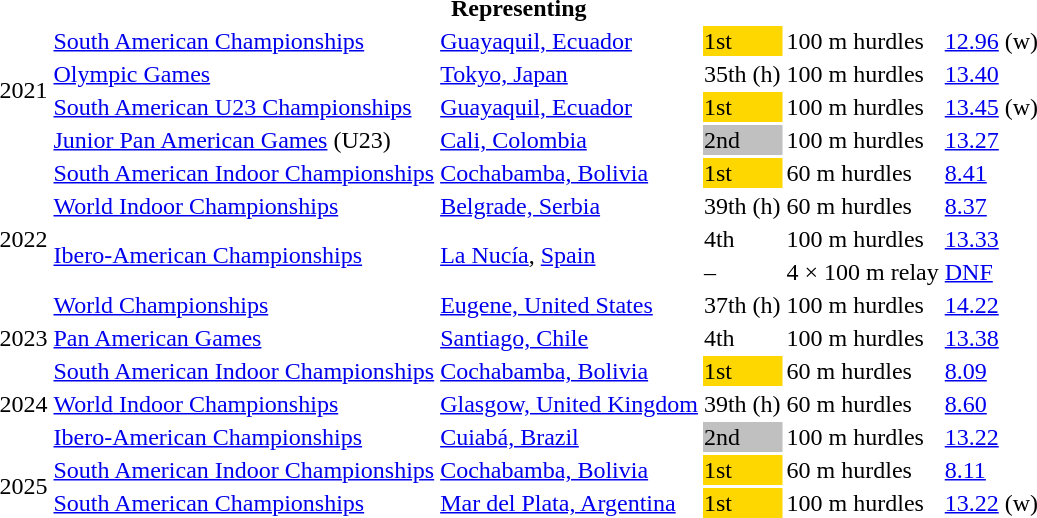<table>
<tr>
<th colspan="6">Representing </th>
</tr>
<tr>
<td rowspan=4>2021</td>
<td><a href='#'>South American Championships</a></td>
<td><a href='#'>Guayaquil, Ecuador</a></td>
<td bgcolor=gold>1st</td>
<td>100 m hurdles</td>
<td><a href='#'>12.96</a> (w)</td>
</tr>
<tr>
<td><a href='#'>Olympic Games</a></td>
<td><a href='#'>Tokyo, Japan</a></td>
<td>35th (h)</td>
<td>100 m hurdles</td>
<td><a href='#'>13.40</a></td>
</tr>
<tr>
<td><a href='#'>South American U23 Championships</a></td>
<td><a href='#'>Guayaquil, Ecuador</a></td>
<td bgcolor=gold>1st</td>
<td>100 m hurdles</td>
<td><a href='#'>13.45</a> (w)</td>
</tr>
<tr>
<td><a href='#'>Junior Pan American Games</a> (U23)</td>
<td><a href='#'>Cali, Colombia</a></td>
<td bgcolor=silver>2nd</td>
<td>100 m hurdles</td>
<td><a href='#'>13.27</a></td>
</tr>
<tr>
<td rowspan=5>2022</td>
<td><a href='#'>South American Indoor Championships</a></td>
<td><a href='#'>Cochabamba, Bolivia</a></td>
<td bgcolor=gold>1st</td>
<td>60 m hurdles</td>
<td><a href='#'>8.41</a></td>
</tr>
<tr>
<td><a href='#'>World Indoor Championships</a></td>
<td><a href='#'>Belgrade, Serbia</a></td>
<td>39th (h)</td>
<td>60 m hurdles</td>
<td><a href='#'>8.37</a></td>
</tr>
<tr>
<td rowspan=2><a href='#'>Ibero-American Championships</a></td>
<td rowspan=2><a href='#'>La Nucía</a>, <a href='#'>Spain</a></td>
<td>4th</td>
<td>100 m hurdles</td>
<td><a href='#'>13.33</a></td>
</tr>
<tr>
<td>–</td>
<td>4 × 100 m relay</td>
<td><a href='#'>DNF</a></td>
</tr>
<tr>
<td><a href='#'>World Championships</a></td>
<td><a href='#'>Eugene, United States</a></td>
<td>37th (h)</td>
<td>100 m hurdles</td>
<td><a href='#'>14.22</a></td>
</tr>
<tr>
<td>2023</td>
<td><a href='#'>Pan American Games</a></td>
<td><a href='#'>Santiago, Chile</a></td>
<td>4th</td>
<td>100 m hurdles</td>
<td><a href='#'>13.38</a></td>
</tr>
<tr>
<td rowspan=3>2024</td>
<td><a href='#'>South American Indoor Championships</a></td>
<td><a href='#'>Cochabamba, Bolivia</a></td>
<td bgcolor=gold>1st</td>
<td>60 m hurdles</td>
<td><a href='#'>8.09</a></td>
</tr>
<tr>
<td><a href='#'>World Indoor Championships</a></td>
<td><a href='#'>Glasgow, United Kingdom</a></td>
<td>39th (h)</td>
<td>60 m hurdles</td>
<td><a href='#'>8.60</a></td>
</tr>
<tr>
<td><a href='#'>Ibero-American Championships</a></td>
<td><a href='#'>Cuiabá, Brazil</a></td>
<td bgcolor=silver>2nd</td>
<td>100 m hurdles</td>
<td><a href='#'>13.22</a></td>
</tr>
<tr>
<td rowspan=2>2025</td>
<td><a href='#'>South American Indoor Championships</a></td>
<td><a href='#'>Cochabamba, Bolivia</a></td>
<td bgcolor=gold>1st</td>
<td>60 m hurdles</td>
<td><a href='#'>8.11</a></td>
</tr>
<tr>
<td><a href='#'>South American Championships</a></td>
<td><a href='#'>Mar del Plata, Argentina</a></td>
<td bgcolor=gold>1st</td>
<td>100 m hurdles</td>
<td><a href='#'>13.22</a> (w)</td>
</tr>
</table>
